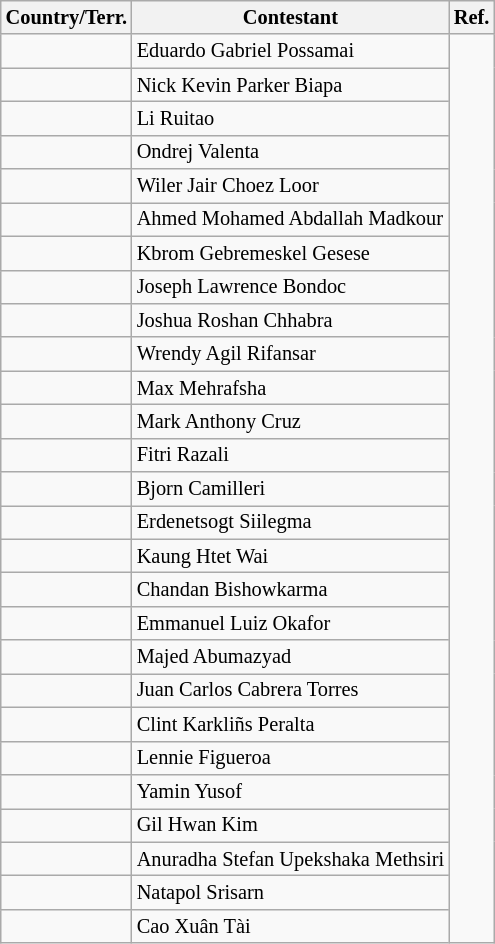<table class="wikitable sortable" style="margin:0 1em 0 0; font-size:85%;">
<tr>
<th>Country/Terr.</th>
<th>Contestant</th>
<th>Ref.</th>
</tr>
<tr>
<td></td>
<td>Eduardo Gabriel Possamai</td>
<td rowspan="27"></td>
</tr>
<tr>
<td></td>
<td>Nick Kevin Parker Biapa</td>
</tr>
<tr>
<td></td>
<td>Li Ruitao</td>
</tr>
<tr>
<td></td>
<td>Ondrej Valenta</td>
</tr>
<tr>
<td></td>
<td>Wiler Jair Choez Loor</td>
</tr>
<tr>
<td></td>
<td>Ahmed Mohamed Abdallah Madkour</td>
</tr>
<tr>
<td></td>
<td>Kbrom Gebremeskel Gesese</td>
</tr>
<tr>
<td></td>
<td>Joseph Lawrence Bondoc</td>
</tr>
<tr>
<td></td>
<td>Joshua Roshan Chhabra</td>
</tr>
<tr>
<td></td>
<td>Wrendy Agil Rifansar</td>
</tr>
<tr>
<td></td>
<td>Max Mehrafsha</td>
</tr>
<tr>
<td></td>
<td>Mark Anthony Cruz</td>
</tr>
<tr>
<td></td>
<td>Fitri Razali</td>
</tr>
<tr>
<td></td>
<td>Bjorn Camilleri</td>
</tr>
<tr>
<td></td>
<td>Erdenetsogt Siilegma</td>
</tr>
<tr>
<td></td>
<td>Kaung Htet Wai</td>
</tr>
<tr>
<td></td>
<td>Chandan Bishowkarma</td>
</tr>
<tr>
<td></td>
<td>Emmanuel Luiz Okafor</td>
</tr>
<tr>
<td></td>
<td>Majed Abumazyad</td>
</tr>
<tr>
<td></td>
<td>Juan Carlos Cabrera Torres</td>
</tr>
<tr>
<td></td>
<td>Clint Karkliñs Peralta</td>
</tr>
<tr>
<td></td>
<td>Lennie Figueroa</td>
</tr>
<tr>
<td></td>
<td>Yamin Yusof</td>
</tr>
<tr>
<td></td>
<td>Gil Hwan Kim</td>
</tr>
<tr>
<td></td>
<td>Anuradha Stefan Upekshaka Methsiri</td>
</tr>
<tr>
<td></td>
<td>Natapol Srisarn</td>
</tr>
<tr>
<td></td>
<td>Cao Xuân Tài</td>
</tr>
</table>
